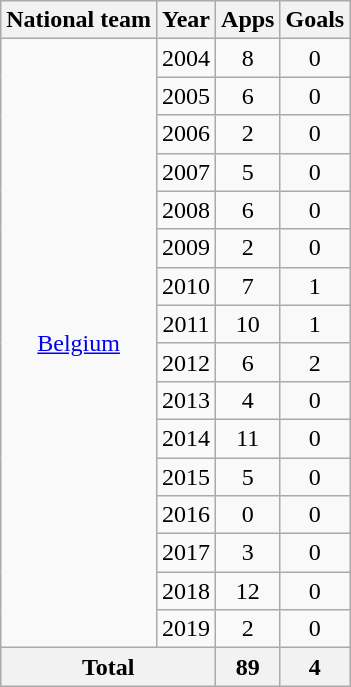<table class="wikitable" style="text-align:center">
<tr>
<th>National team</th>
<th>Year</th>
<th>Apps</th>
<th>Goals</th>
</tr>
<tr>
<td rowspan="16"><a href='#'>Belgium</a></td>
<td>2004</td>
<td>8</td>
<td>0</td>
</tr>
<tr>
<td>2005</td>
<td>6</td>
<td>0</td>
</tr>
<tr>
<td>2006</td>
<td>2</td>
<td>0</td>
</tr>
<tr>
<td>2007</td>
<td>5</td>
<td>0</td>
</tr>
<tr>
<td>2008</td>
<td>6</td>
<td>0</td>
</tr>
<tr>
<td>2009</td>
<td>2</td>
<td>0</td>
</tr>
<tr>
<td>2010</td>
<td>7</td>
<td>1</td>
</tr>
<tr>
<td>2011</td>
<td>10</td>
<td>1</td>
</tr>
<tr>
<td>2012</td>
<td>6</td>
<td>2</td>
</tr>
<tr>
<td>2013</td>
<td>4</td>
<td>0</td>
</tr>
<tr>
<td>2014</td>
<td>11</td>
<td>0</td>
</tr>
<tr>
<td>2015</td>
<td>5</td>
<td>0</td>
</tr>
<tr>
<td>2016</td>
<td>0</td>
<td>0</td>
</tr>
<tr>
<td>2017</td>
<td>3</td>
<td>0</td>
</tr>
<tr>
<td>2018</td>
<td>12</td>
<td>0</td>
</tr>
<tr>
<td>2019</td>
<td>2</td>
<td>0</td>
</tr>
<tr>
<th colspan=2>Total</th>
<th>89</th>
<th>4</th>
</tr>
</table>
